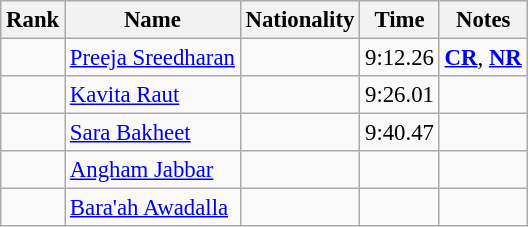<table class="wikitable sortable" style="text-align:center;font-size:95%">
<tr>
<th>Rank</th>
<th>Name</th>
<th>Nationality</th>
<th>Time</th>
<th>Notes</th>
</tr>
<tr>
<td></td>
<td align=left><a href='#'>Preeja Sreedharan</a></td>
<td align=left></td>
<td>9:12.26</td>
<td><strong><a href='#'>CR</a></strong>, <strong><a href='#'>NR</a></strong></td>
</tr>
<tr>
<td></td>
<td align=left><a href='#'>Kavita Raut</a></td>
<td align=left></td>
<td>9:26.01</td>
<td></td>
</tr>
<tr>
<td></td>
<td align=left><a href='#'>Sara Bakheet</a></td>
<td align=left></td>
<td>9:40.47</td>
<td></td>
</tr>
<tr>
<td></td>
<td align=left><a href='#'>Angham Jabbar</a></td>
<td align=left></td>
<td></td>
<td></td>
</tr>
<tr>
<td></td>
<td align=left><a href='#'>Bara'ah Awadalla</a></td>
<td align=left></td>
<td></td>
<td></td>
</tr>
</table>
